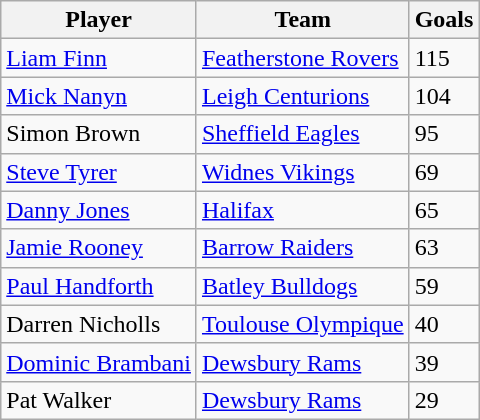<table class="wikitable" style="text-align:centre;">
<tr>
<th>Player</th>
<th>Team</th>
<th>Goals</th>
</tr>
<tr>
<td><a href='#'>Liam Finn</a></td>
<td><a href='#'>Featherstone Rovers</a></td>
<td>115</td>
</tr>
<tr>
<td><a href='#'>Mick Nanyn</a></td>
<td><a href='#'>Leigh Centurions</a></td>
<td>104</td>
</tr>
<tr>
<td>Simon Brown</td>
<td><a href='#'>Sheffield Eagles</a></td>
<td>95</td>
</tr>
<tr>
<td><a href='#'>Steve Tyrer</a></td>
<td><a href='#'>Widnes Vikings</a></td>
<td>69</td>
</tr>
<tr>
<td><a href='#'>Danny Jones</a></td>
<td><a href='#'>Halifax</a></td>
<td>65</td>
</tr>
<tr>
<td><a href='#'>Jamie Rooney</a></td>
<td><a href='#'>Barrow Raiders</a></td>
<td>63</td>
</tr>
<tr>
<td><a href='#'>Paul Handforth</a></td>
<td><a href='#'>Batley Bulldogs</a></td>
<td>59</td>
</tr>
<tr>
<td>Darren Nicholls</td>
<td><a href='#'>Toulouse Olympique</a></td>
<td>40</td>
</tr>
<tr>
<td><a href='#'>Dominic Brambani</a></td>
<td><a href='#'>Dewsbury Rams</a></td>
<td>39</td>
</tr>
<tr>
<td>Pat Walker</td>
<td><a href='#'>Dewsbury Rams</a></td>
<td>29</td>
</tr>
</table>
